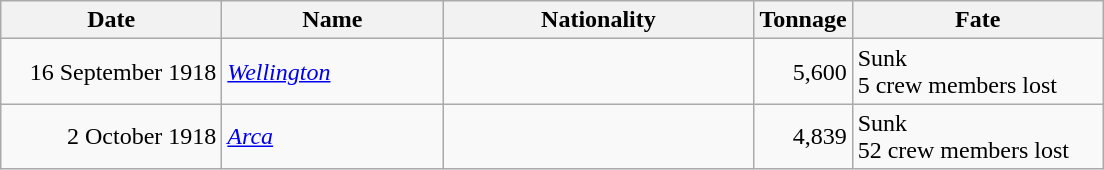<table class="wikitable sortable">
<tr>
<th width="140px">Date</th>
<th width="140px">Name</th>
<th width="200px">Nationality</th>
<th width="25px">Tonnage</th>
<th width="160px">Fate</th>
</tr>
<tr>
<td align="right">16 September 1918</td>
<td align="left"><a href='#'><em>Wellington</em></a></td>
<td align="left"></td>
<td align="right">5,600</td>
<td align="left">Sunk<br>5 crew members lost</td>
</tr>
<tr>
<td align="right">2 October 1918</td>
<td align="left"><a href='#'><em>Arca</em></a></td>
<td align="left"></td>
<td align="right">4,839</td>
<td align="left">Sunk<br>52 crew members lost</td>
</tr>
</table>
